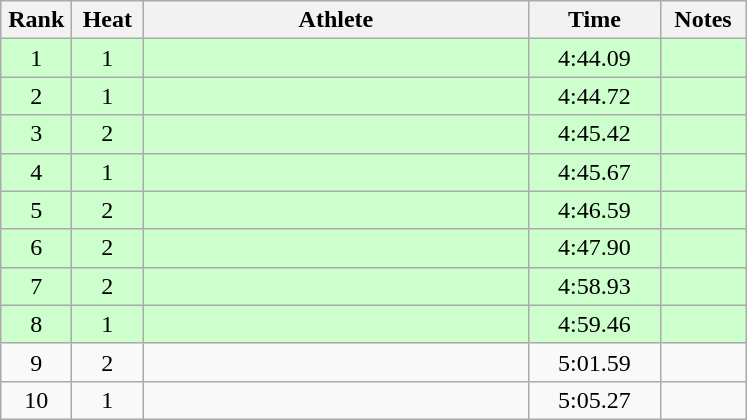<table class="wikitable" style="text-align:center">
<tr>
<th width=40>Rank</th>
<th width=40>Heat</th>
<th width=250>Athlete</th>
<th width=80>Time</th>
<th width=50>Notes</th>
</tr>
<tr bgcolor=ccffcc>
<td>1</td>
<td>1</td>
<td align=left></td>
<td>4:44.09</td>
<td></td>
</tr>
<tr bgcolor=ccffcc>
<td>2</td>
<td>1</td>
<td align=left></td>
<td>4:44.72</td>
<td></td>
</tr>
<tr bgcolor=ccffcc>
<td>3</td>
<td>2</td>
<td align=left></td>
<td>4:45.42</td>
<td></td>
</tr>
<tr bgcolor=ccffcc>
<td>4</td>
<td>1</td>
<td align=left></td>
<td>4:45.67</td>
<td></td>
</tr>
<tr bgcolor=ccffcc>
<td>5</td>
<td>2</td>
<td align=left></td>
<td>4:46.59</td>
<td></td>
</tr>
<tr bgcolor=ccffcc>
<td>6</td>
<td>2</td>
<td align=left></td>
<td>4:47.90</td>
<td></td>
</tr>
<tr bgcolor=ccffcc>
<td>7</td>
<td>2</td>
<td align=left></td>
<td>4:58.93</td>
<td></td>
</tr>
<tr bgcolor=ccffcc>
<td>8</td>
<td>1</td>
<td align=left></td>
<td>4:59.46</td>
<td></td>
</tr>
<tr>
<td>9</td>
<td>2</td>
<td align=left></td>
<td>5:01.59</td>
<td></td>
</tr>
<tr>
<td>10</td>
<td>1</td>
<td align=left></td>
<td>5:05.27</td>
<td></td>
</tr>
</table>
